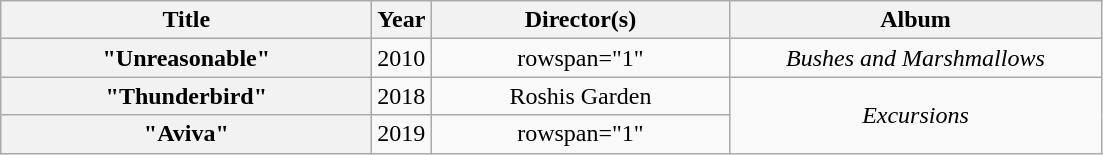<table class="wikitable plainrowheaders" style="text-align:center;">
<tr>
<th scope="col" style="width:15em;">Title</th>
<th scope="col">Year</th>
<th scope="col" style="width:12em;">Director(s)</th>
<th scope="col" style="width:15em;">Album</th>
</tr>
<tr>
<th scope="row">"Unreasonable"</th>
<td rowspan="1">2010</td>
<td>rowspan="1" </td>
<td rowspan="1"><em>Bushes and Marshmallows</em></td>
</tr>
<tr>
<th scope="row">"Thunderbird"</th>
<td rowspan="1">2018</td>
<td rowspan="1">Roshis Garden</td>
<td rowspan="2"><em>Excursions</em></td>
</tr>
<tr>
<th scope="row">"Aviva"</th>
<td rowspan="1">2019</td>
<td>rowspan="1" </td>
</tr>
</table>
